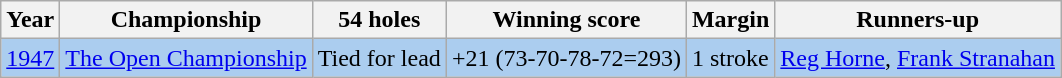<table class="wikitable">
<tr>
<th>Year</th>
<th>Championship</th>
<th>54 holes</th>
<th>Winning score</th>
<th>Margin</th>
<th>Runners-up</th>
</tr>
<tr style="background:#ABCDEF;">
<td><a href='#'>1947</a></td>
<td><a href='#'>The Open Championship</a></td>
<td>Tied for lead</td>
<td>+21 (73-70-78-72=293)</td>
<td>1 stroke</td>
<td> <a href='#'>Reg Horne</a>,  <a href='#'>Frank Stranahan</a></td>
</tr>
</table>
